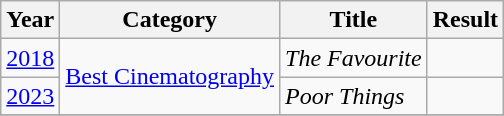<table class="wikitable">
<tr>
<th>Year</th>
<th>Category</th>
<th>Title</th>
<th>Result</th>
</tr>
<tr>
<td><a href='#'>2018</a></td>
<td rowspan="2"><a href='#'>Best Cinematography</a></td>
<td><em>The Favourite</em></td>
<td></td>
</tr>
<tr>
<td><a href='#'>2023</a></td>
<td><em>Poor Things</em></td>
<td></td>
</tr>
<tr>
</tr>
</table>
